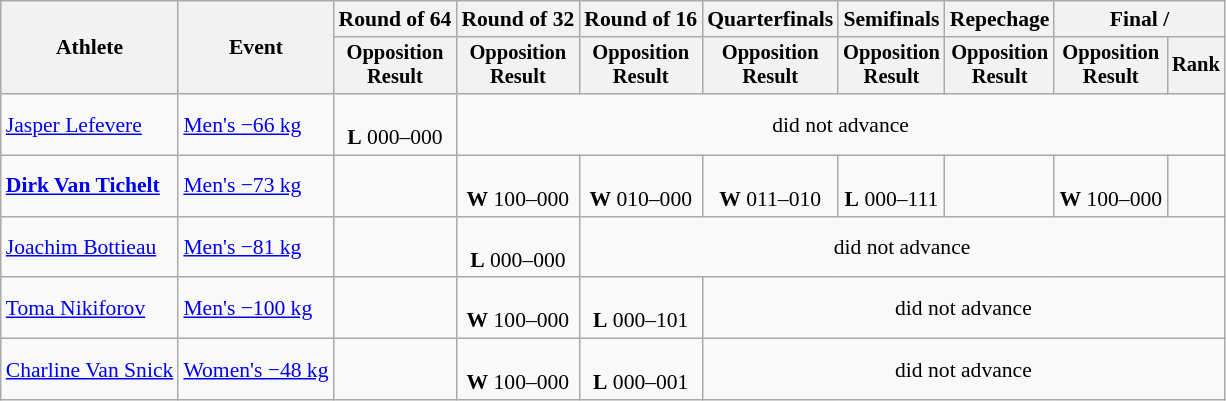<table class="wikitable" style="font-size:90%">
<tr>
<th rowspan="2">Athlete</th>
<th rowspan="2">Event</th>
<th>Round of 64</th>
<th>Round of 32</th>
<th>Round of 16</th>
<th>Quarterfinals</th>
<th>Semifinals</th>
<th>Repechage</th>
<th colspan=2>Final / </th>
</tr>
<tr style="font-size:95%">
<th>Opposition<br>Result</th>
<th>Opposition<br>Result</th>
<th>Opposition<br>Result</th>
<th>Opposition<br>Result</th>
<th>Opposition<br>Result</th>
<th>Opposition<br>Result</th>
<th>Opposition<br>Result</th>
<th>Rank</th>
</tr>
<tr align=center>
<td align=left><a href='#'>Jasper Lefevere</a></td>
<td align=left><a href='#'>Men's −66 kg</a></td>
<td><br><strong>L</strong> 000–000 </td>
<td colspan=7>did not advance</td>
</tr>
<tr align=center>
<td align=left><strong><a href='#'>Dirk Van Tichelt</a></strong></td>
<td align=left><a href='#'>Men's −73 kg</a></td>
<td></td>
<td><br><strong>W</strong> 100–000</td>
<td><br><strong>W</strong> 010–000</td>
<td><br><strong>W</strong> 011–010</td>
<td><br><strong>L</strong> 000–111</td>
<td></td>
<td><br><strong>W</strong> 100–000</td>
<td></td>
</tr>
<tr align=center>
<td align=left><a href='#'>Joachim Bottieau</a></td>
<td align=left><a href='#'>Men's −81 kg</a></td>
<td></td>
<td><br><strong>L</strong> 000–000 </td>
<td colspan=6>did not advance</td>
</tr>
<tr align=center>
<td align=left><a href='#'>Toma Nikiforov</a></td>
<td align=left><a href='#'>Men's −100 kg</a></td>
<td></td>
<td><br><strong>W</strong> 100–000</td>
<td><br><strong>L</strong> 000–101</td>
<td colspan=5>did not advance</td>
</tr>
<tr align=center>
<td align=left><a href='#'>Charline Van Snick</a></td>
<td align=left><a href='#'>Women's −48 kg</a></td>
<td></td>
<td><br><strong>W</strong> 100–000</td>
<td><br><strong>L</strong> 000–001</td>
<td colspan=5>did not advance</td>
</tr>
</table>
